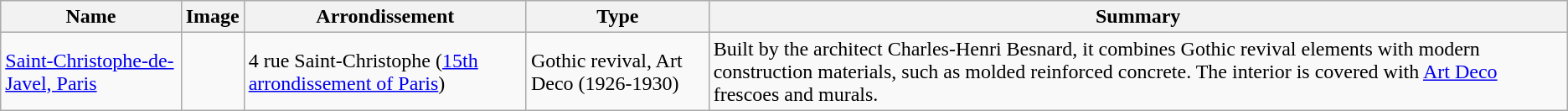<table class="wikitable sortable">
<tr>
<th>Name</th>
<th>Image</th>
<th>Arrondissement</th>
<th>Type</th>
<th>Summary</th>
</tr>
<tr>
<td><a href='#'>Saint-Christophe-de-Javel, Paris</a></td>
<td></td>
<td>4 rue Saint-Christophe (<a href='#'>15th arrondissement of Paris</a>)</td>
<td>Gothic revival, Art Deco (1926-1930)</td>
<td>Built by the architect Charles-Henri Besnard, it combines Gothic revival elements with modern construction materials, such as molded reinforced concrete. The interior is covered with <a href='#'>Art Deco</a> frescoes and murals.</td>
</tr>
</table>
